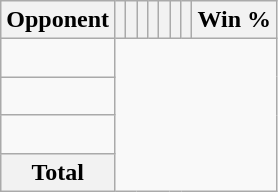<table class="wikitable sortable collapsible collapsed" style="text-align: center;">
<tr>
<th>Opponent</th>
<th></th>
<th></th>
<th></th>
<th></th>
<th></th>
<th></th>
<th></th>
<th>Win %</th>
</tr>
<tr>
<td align="left"><br></td>
</tr>
<tr>
<td align="left"><br></td>
</tr>
<tr>
<td align="left"><br></td>
</tr>
<tr class="sortbottom">
<th>Total<br></th>
</tr>
</table>
